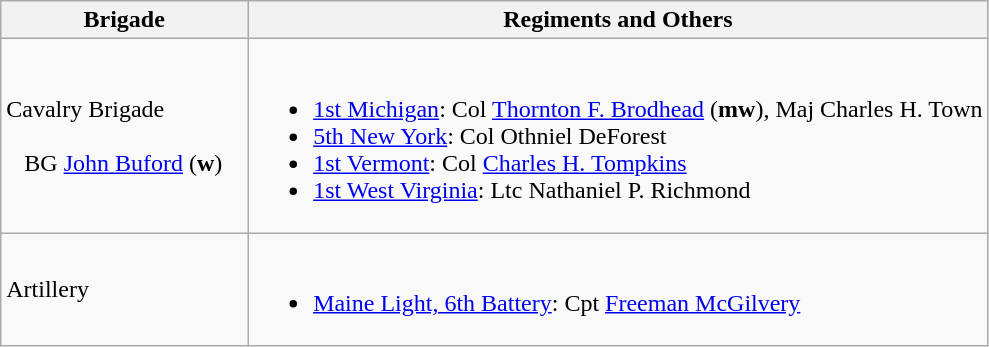<table class="wikitable">
<tr>
<th width=25%>Brigade</th>
<th>Regiments and Others</th>
</tr>
<tr>
<td>Cavalry Brigade<br><br>  
BG <a href='#'>John Buford</a> (<strong>w</strong>)</td>
<td><br><ul><li><a href='#'>1st Michigan</a>: Col <a href='#'>Thornton F. Brodhead</a> (<strong>mw</strong>), Maj Charles H. Town</li><li><a href='#'>5th New York</a>: Col Othniel DeForest</li><li><a href='#'>1st Vermont</a>: Col <a href='#'>Charles H. Tompkins</a></li><li><a href='#'>1st West Virginia</a>: Ltc Nathaniel P. Richmond</li></ul></td>
</tr>
<tr>
<td>Artillery</td>
<td><br><ul><li><a href='#'>Maine Light, 6th Battery</a>: Cpt <a href='#'>Freeman McGilvery</a></li></ul></td>
</tr>
</table>
